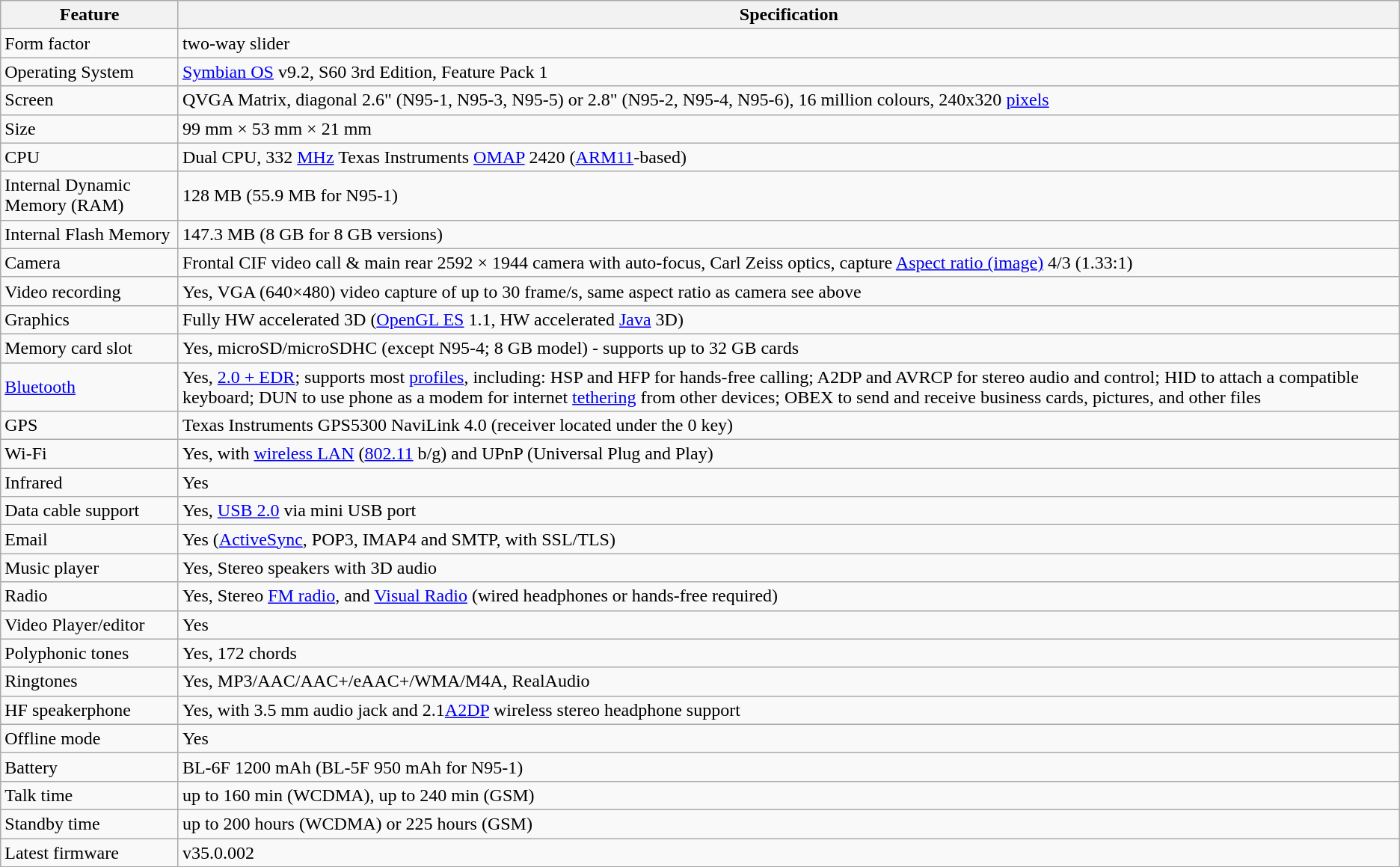<table class="wikitable">
<tr>
<th>Feature</th>
<th>Specification</th>
</tr>
<tr>
<td>Form factor</td>
<td>two-way slider</td>
</tr>
<tr>
<td>Operating System</td>
<td><a href='#'>Symbian OS</a> v9.2, S60 3rd Edition, Feature Pack 1</td>
</tr>
<tr>
<td>Screen</td>
<td>QVGA Matrix, diagonal 2.6" (N95-1, N95-3, N95-5) or 2.8" (N95-2, N95-4, N95-6), 16 million colours, 240x320 <a href='#'>pixels</a></td>
</tr>
<tr>
<td>Size</td>
<td>99 mm × 53 mm × 21 mm</td>
</tr>
<tr>
<td>CPU</td>
<td>Dual CPU, 332 <a href='#'>MHz</a> Texas Instruments <a href='#'>OMAP</a> 2420 (<a href='#'>ARM11</a>-based)</td>
</tr>
<tr>
<td>Internal Dynamic Memory (RAM)</td>
<td>128 MB (55.9 MB for N95-1)</td>
</tr>
<tr>
<td>Internal Flash Memory</td>
<td>147.3 MB (8 GB for 8 GB versions)</td>
</tr>
<tr>
<td>Camera</td>
<td>Frontal CIF video call & main rear 2592 × 1944 camera with auto-focus, Carl Zeiss optics, capture <a href='#'>Aspect ratio (image)</a> 4/3 (1.33:1)</td>
</tr>
<tr>
<td>Video recording</td>
<td>Yes, VGA (640×480) video capture of up to 30 frame/s, same aspect ratio as camera see above</td>
</tr>
<tr>
<td>Graphics</td>
<td>Fully HW accelerated 3D (<a href='#'>OpenGL ES</a> 1.1, HW accelerated <a href='#'>Java</a> 3D)</td>
</tr>
<tr>
<td>Memory card slot</td>
<td>Yes, microSD/microSDHC (except N95-4; 8 GB model) - supports up to 32 GB cards</td>
</tr>
<tr>
<td><a href='#'>Bluetooth</a></td>
<td>Yes, <a href='#'>2.0 + EDR</a>; supports most <a href='#'>profiles</a>, including: HSP and HFP for hands-free calling; A2DP and AVRCP for stereo audio and control; HID to attach a compatible keyboard; DUN to use phone as a modem for internet <a href='#'>tethering</a> from other devices; OBEX to send and receive business cards, pictures, and other files</td>
</tr>
<tr>
<td>GPS</td>
<td>Texas Instruments GPS5300 NaviLink 4.0 (receiver located under the 0 key)</td>
</tr>
<tr>
<td>Wi-Fi</td>
<td>Yes, with <a href='#'>wireless LAN</a> (<a href='#'>802.11</a> b/g) and UPnP (Universal Plug and Play)</td>
</tr>
<tr>
<td>Infrared</td>
<td>Yes</td>
</tr>
<tr>
<td>Data cable support</td>
<td>Yes, <a href='#'>USB 2.0</a> via mini USB port</td>
</tr>
<tr>
<td>Email</td>
<td>Yes (<a href='#'>ActiveSync</a>, POP3, IMAP4 and SMTP, with SSL/TLS)</td>
</tr>
<tr>
<td>Music player</td>
<td>Yes, Stereo speakers with 3D audio</td>
</tr>
<tr>
<td>Radio</td>
<td>Yes, Stereo <a href='#'>FM radio</a>, and <a href='#'>Visual Radio</a> (wired headphones or hands-free required)</td>
</tr>
<tr>
<td>Video Player/editor</td>
<td>Yes</td>
</tr>
<tr>
<td>Polyphonic tones</td>
<td>Yes, 172 chords</td>
</tr>
<tr>
<td>Ringtones</td>
<td>Yes, MP3/AAC/AAC+/eAAC+/WMA/M4A, RealAudio</td>
</tr>
<tr>
<td>HF speakerphone</td>
<td>Yes, with 3.5 mm audio jack and 2.1<a href='#'>A2DP</a> wireless stereo headphone support</td>
</tr>
<tr>
<td>Offline mode</td>
<td>Yes</td>
</tr>
<tr>
<td>Battery</td>
<td>BL-6F 1200 mAh (BL-5F 950 mAh for N95-1)</td>
</tr>
<tr>
<td>Talk time</td>
<td>up to 160 min (WCDMA), up to 240 min (GSM)</td>
</tr>
<tr>
<td>Standby time</td>
<td>up to 200 hours (WCDMA) or 225 hours (GSM)</td>
</tr>
<tr>
<td>Latest firmware</td>
<td>v35.0.002</td>
</tr>
</table>
